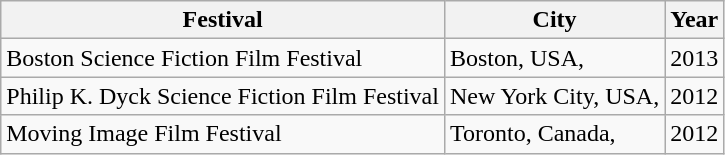<table class="wikitable">
<tr>
<th>Festival</th>
<th>City</th>
<th>Year</th>
</tr>
<tr>
<td>Boston Science Fiction Film Festival</td>
<td>Boston, USA,</td>
<td>2013</td>
</tr>
<tr>
<td>Philip K. Dyck Science Fiction Film Festival</td>
<td>New York City, USA,</td>
<td>2012</td>
</tr>
<tr>
<td>Moving Image Film Festival</td>
<td>Toronto, Canada,</td>
<td>2012</td>
</tr>
</table>
